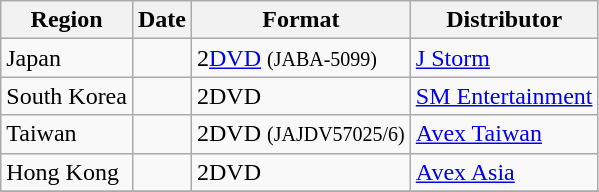<table class="wikitable">
<tr>
<th>Region</th>
<th>Date</th>
<th>Format</th>
<th>Distributor</th>
</tr>
<tr>
<td>Japan</td>
<td></td>
<td>2<a href='#'>DVD</a> <small>(JABA-5099)</small></td>
<td><a href='#'>J Storm</a></td>
</tr>
<tr>
<td>South Korea</td>
<td></td>
<td>2DVD</td>
<td><a href='#'>SM Entertainment</a></td>
</tr>
<tr>
<td>Taiwan</td>
<td></td>
<td>2DVD <small>(JAJDV57025/6)</small></td>
<td><a href='#'>Avex Taiwan</a></td>
</tr>
<tr>
<td>Hong Kong</td>
<td></td>
<td>2DVD</td>
<td><a href='#'>Avex Asia</a></td>
</tr>
<tr>
</tr>
</table>
